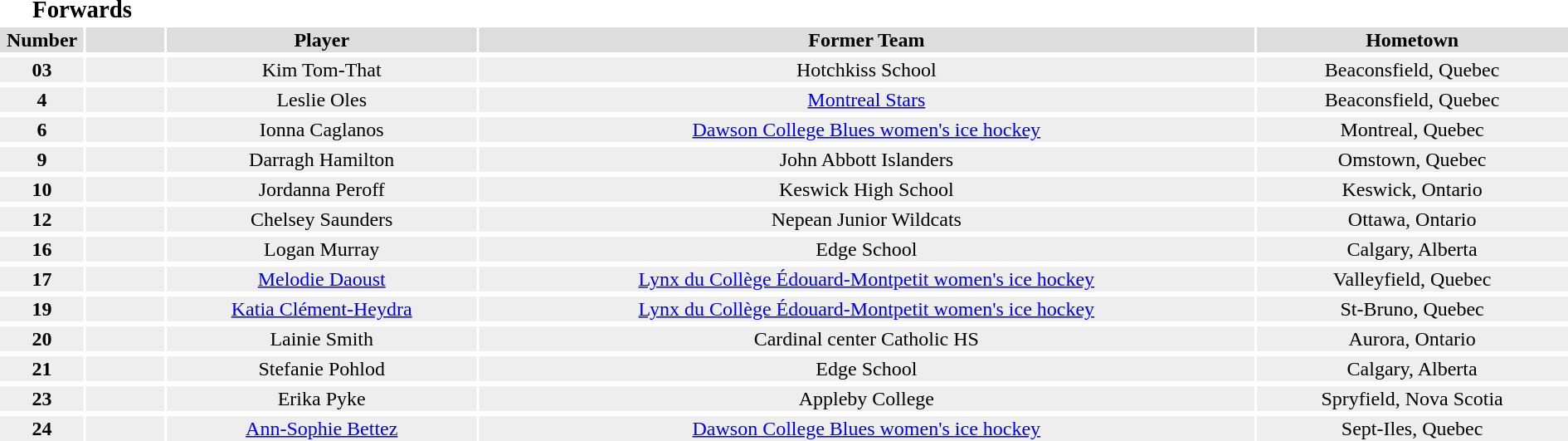<table>
<tr>
<th colspan=2><big>Forwards</big></th>
</tr>
<tr bgcolor="#dddddd">
<th width=5%>Number</th>
<th width=5%></th>
<th !width=20%>Player</th>
<th !width=10%>Former Team</th>
<th !width=10%>Hometown</th>
</tr>
<tr>
</tr>
<tr bgcolor="#eeeeee">
<td align=center><strong>03</strong></td>
<td align=center></td>
<td align=center>Kim Tom-That</td>
<td align=center>Hotchkiss School</td>
<td align=center>Beaconsfield, Quebec</td>
</tr>
<tr>
</tr>
<tr bgcolor="#eeeeee">
<td align=center><strong>4</strong></td>
<td align=center></td>
<td align=center>Leslie Oles</td>
<td align=center><a href='#'>Montreal Stars</a></td>
<td align=center>Beaconsfield, Quebec</td>
</tr>
<tr>
</tr>
<tr bgcolor="#eeeeee">
<td align=center><strong>6</strong></td>
<td align=center></td>
<td align=center>Ionna Caglanos</td>
<td align=center><a href='#'>Dawson College Blues women's ice hockey</a></td>
<td align=center>Montreal, Quebec</td>
</tr>
<tr>
</tr>
<tr bgcolor="#eeeeee">
<td align=center><strong>9</strong></td>
<td align=center></td>
<td align=center>Darragh Hamilton</td>
<td align=center>John Abbott Islanders</td>
<td align=center>Omstown, Quebec</td>
</tr>
<tr>
</tr>
<tr bgcolor="#eeeeee">
<td align=center><strong>10</strong></td>
<td align=center></td>
<td align=center>Jordanna Peroff</td>
<td align=center>Keswick High School</td>
<td align=center>Keswick, Ontario</td>
</tr>
<tr>
</tr>
<tr bgcolor="#eeeeee">
<td align=center><strong>12</strong></td>
<td align=center></td>
<td align=center>Chelsey Saunders</td>
<td align=center>Nepean Junior Wildcats</td>
<td align=center>Ottawa, Ontario</td>
</tr>
<tr>
</tr>
<tr bgcolor="#eeeeee">
<td align=center><strong>16</strong></td>
<td align=center></td>
<td align=center>Logan Murray</td>
<td align=center>Edge School</td>
<td align=center>Calgary, Alberta</td>
</tr>
<tr>
</tr>
<tr bgcolor="#eeeeee">
<td align=center><strong>17</strong></td>
<td align=center></td>
<td align=center><a href='#'>Melodie Daoust</a></td>
<td align=center><a href='#'>Lynx du Collège Édouard-Montpetit women's ice hockey</a></td>
<td align=center>Valleyfield, Quebec</td>
</tr>
<tr>
</tr>
<tr bgcolor="#eeeeee">
<td align=center><strong>19</strong></td>
<td align=center></td>
<td align=center><a href='#'>Katia Clément-Heydra</a></td>
<td align=center><a href='#'>Lynx du Collège Édouard-Montpetit women's ice hockey</a></td>
<td align=center>St-Bruno, Quebec</td>
</tr>
<tr>
</tr>
<tr bgcolor="#eeeeee">
<td align=center><strong>20</strong></td>
<td align=center></td>
<td align=center>Lainie Smith</td>
<td align=center>Cardinal center Catholic HS</td>
<td align=center>Aurora, Ontario</td>
</tr>
<tr>
</tr>
<tr bgcolor="#eeeeee">
<td align=center><strong>21</strong></td>
<td align=center></td>
<td align=center>Stefanie Pohlod</td>
<td align=center>Edge School</td>
<td align=center>Calgary, Alberta</td>
</tr>
<tr>
</tr>
<tr bgcolor="#eeeeee">
<td align=center><strong>23</strong></td>
<td align=center></td>
<td align=center>Erika Pyke</td>
<td align=center>Appleby College</td>
<td align=center>Spryfield, Nova Scotia</td>
</tr>
<tr>
</tr>
<tr bgcolor="#eeeeee">
<td align=center><strong>24</strong></td>
<td align=center></td>
<td align=center><a href='#'>Ann-Sophie Bettez</a></td>
<td align=center><a href='#'>Dawson College Blues women's ice hockey</a></td>
<td align=center>Sept-Iles, Quebec</td>
</tr>
<tr>
</tr>
</table>
